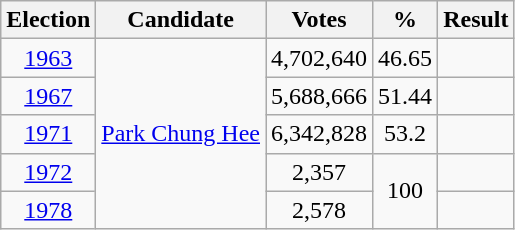<table class="wikitable" style="text-align:center">
<tr>
<th>Election</th>
<th>Candidate</th>
<th>Votes</th>
<th>%</th>
<th>Result</th>
</tr>
<tr>
<td><a href='#'>1963</a></td>
<td rowspan="5"><a href='#'>Park Chung Hee</a></td>
<td>4,702,640</td>
<td>46.65</td>
<td></td>
</tr>
<tr>
<td><a href='#'>1967</a></td>
<td>5,688,666</td>
<td>51.44</td>
<td></td>
</tr>
<tr>
<td><a href='#'>1971</a></td>
<td>6,342,828</td>
<td>53.2</td>
<td></td>
</tr>
<tr>
<td><a href='#'>1972</a></td>
<td>2,357</td>
<td rowspan="2">100</td>
<td></td>
</tr>
<tr>
<td><a href='#'>1978</a></td>
<td>2,578</td>
<td></td>
</tr>
</table>
